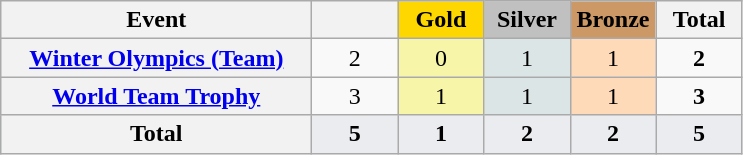<table class="wikitable sortable plainrowheaders" style="text-align:center">
<tr>
<th scope=col width=200px>Event</th>
<th scope=col width=50px></th>
<th scope=col width=50px style="background-color:gold">Gold</th>
<th scope=col width=50px style="background-color:silver">Silver</th>
<th scope=col width=50px style="background-color:#C96">Bronze</th>
<th scope=col width=50px>Total</th>
</tr>
<tr>
<th scope=row><a href='#'>Winter Olympics (Team)</a></th>
<td>2</td>
<td bgcolor="#F7F6A8">0</td>
<td bgcolor=#DCE5E5>1</td>
<td bgcolor="#FFDAB9">1</td>
<td><strong>2</strong></td>
</tr>
<tr>
<th scope=row><a href='#'>World Team Trophy</a></th>
<td>3</td>
<td bgcolor=#F7F6A8>1</td>
<td bgcolor=#DCE5E5>1</td>
<td bgcolor="#FFDAB9">1</td>
<td><strong>3</strong></td>
</tr>
<tr style="background:#EAECF0; font-weight:bold">
<th scope=row><strong>Total</strong></th>
<td>5</td>
<td>1</td>
<td>2</td>
<td>2</td>
<td>5</td>
</tr>
</table>
